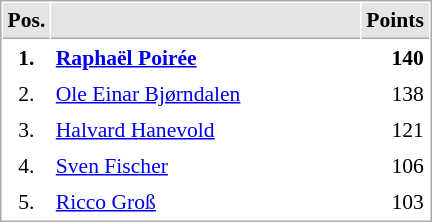<table cellspacing="1" cellpadding="3" style="border:1px solid #AAAAAA;font-size:90%">
<tr bgcolor="#E4E4E4">
<th style="border-bottom:1px solid #AAAAAA" width=10>Pos.</th>
<th style="border-bottom:1px solid #AAAAAA" width=200></th>
<th style="border-bottom:1px solid #AAAAAA" width=20>Points</th>
</tr>
<tr>
<td align="center"><strong>1.</strong></td>
<td> <strong><a href='#'>Raphaël Poirée</a></strong></td>
<td align="right"><strong>140</strong></td>
</tr>
<tr>
<td align="center">2.</td>
<td> <a href='#'>Ole Einar Bjørndalen</a></td>
<td align="right">138</td>
</tr>
<tr>
<td align="center">3.</td>
<td> <a href='#'>Halvard Hanevold</a></td>
<td align="right">121</td>
</tr>
<tr>
<td align="center">4.</td>
<td> <a href='#'>Sven Fischer</a></td>
<td align="right">106</td>
</tr>
<tr>
<td align="center">5.</td>
<td> <a href='#'>Ricco Groß</a></td>
<td align="right">103</td>
</tr>
</table>
